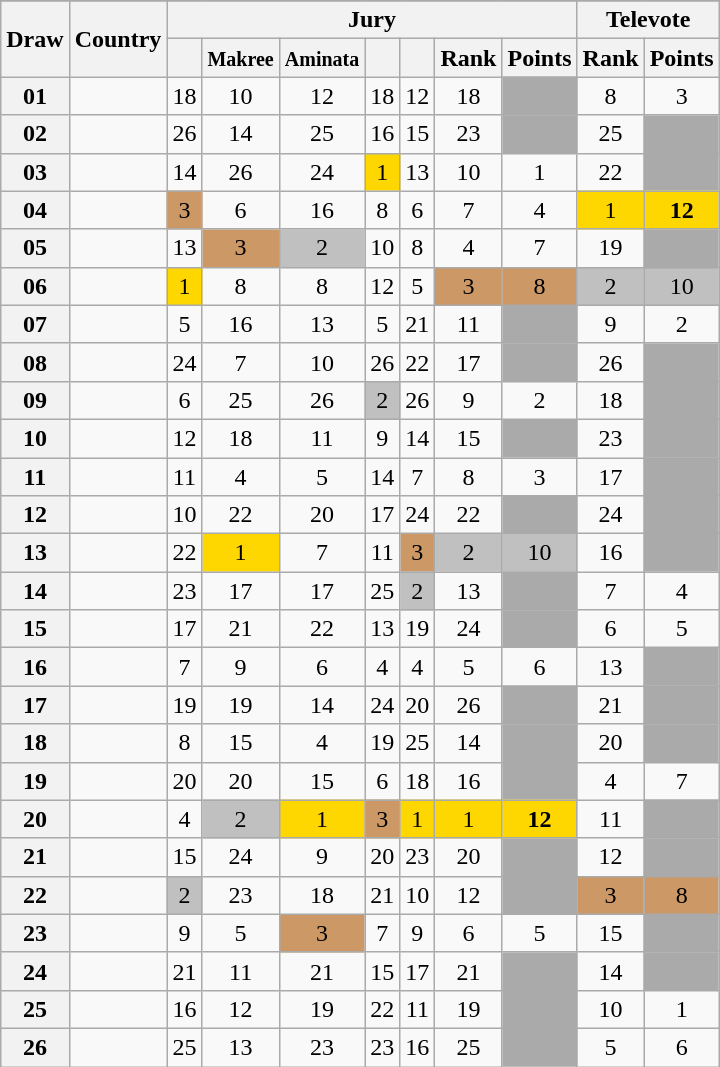<table class="sortable wikitable collapsible plainrowheaders" style="text-align:center;">
<tr>
</tr>
<tr>
<th scope="col" rowspan="2">Draw</th>
<th scope="col" rowspan="2">Country</th>
<th scope="col" colspan="7">Jury</th>
<th scope="col" colspan="2">Televote</th>
</tr>
<tr>
<th scope="col"><small></small></th>
<th scope="col"><small>Makree</small></th>
<th scope="col"><small>Aminata</small></th>
<th scope="col"><small></small></th>
<th scope="col"><small></small></th>
<th scope="col">Rank</th>
<th scope="col">Points</th>
<th scope="col">Rank</th>
<th scope="col">Points</th>
</tr>
<tr>
<th scope="row" style="text-align:center;">01</th>
<td style="text-align:left;"></td>
<td>18</td>
<td>10</td>
<td>12</td>
<td>18</td>
<td>12</td>
<td>18</td>
<td style="background:#AAAAAA;"></td>
<td>8</td>
<td>3</td>
</tr>
<tr>
<th scope="row" style="text-align:center;">02</th>
<td style="text-align:left;"></td>
<td>26</td>
<td>14</td>
<td>25</td>
<td>16</td>
<td>15</td>
<td>23</td>
<td style="background:#AAAAAA;"></td>
<td>25</td>
<td style="background:#AAAAAA;"></td>
</tr>
<tr>
<th scope="row" style="text-align:center;">03</th>
<td style="text-align:left;"></td>
<td>14</td>
<td>26</td>
<td>24</td>
<td style="background:gold;">1</td>
<td>13</td>
<td>10</td>
<td>1</td>
<td>22</td>
<td style="background:#AAAAAA;"></td>
</tr>
<tr>
<th scope="row" style="text-align:center;">04</th>
<td style="text-align:left;"></td>
<td style="background:#CC9966;">3</td>
<td>6</td>
<td>16</td>
<td>8</td>
<td>6</td>
<td>7</td>
<td>4</td>
<td style="background:gold;">1</td>
<td style="background:gold;"><strong>12</strong></td>
</tr>
<tr>
<th scope="row" style="text-align:center;">05</th>
<td style="text-align:left;"></td>
<td>13</td>
<td style="background:#CC9966;">3</td>
<td style="background:silver;">2</td>
<td>10</td>
<td>8</td>
<td>4</td>
<td>7</td>
<td>19</td>
<td style="background:#AAAAAA;"></td>
</tr>
<tr>
<th scope="row" style="text-align:center;">06</th>
<td style="text-align:left;"></td>
<td style="background:gold;">1</td>
<td>8</td>
<td>8</td>
<td>12</td>
<td>5</td>
<td style="background:#CC9966;">3</td>
<td style="background:#CC9966;">8</td>
<td style="background:silver;">2</td>
<td style="background:silver;">10</td>
</tr>
<tr>
<th scope="row" style="text-align:center;">07</th>
<td style="text-align:left;"></td>
<td>5</td>
<td>16</td>
<td>13</td>
<td>5</td>
<td>21</td>
<td>11</td>
<td style="background:#AAAAAA;"></td>
<td>9</td>
<td>2</td>
</tr>
<tr>
<th scope="row" style="text-align:center;">08</th>
<td style="text-align:left;"></td>
<td>24</td>
<td>7</td>
<td>10</td>
<td>26</td>
<td>22</td>
<td>17</td>
<td style="background:#AAAAAA;"></td>
<td>26</td>
<td style="background:#AAAAAA;"></td>
</tr>
<tr>
<th scope="row" style="text-align:center;">09</th>
<td style="text-align:left;"></td>
<td>6</td>
<td>25</td>
<td>26</td>
<td style="background:silver;">2</td>
<td>26</td>
<td>9</td>
<td>2</td>
<td>18</td>
<td style="background:#AAAAAA;"></td>
</tr>
<tr>
<th scope="row" style="text-align:center;">10</th>
<td style="text-align:left;"></td>
<td>12</td>
<td>18</td>
<td>11</td>
<td>9</td>
<td>14</td>
<td>15</td>
<td style="background:#AAAAAA;"></td>
<td>23</td>
<td style="background:#AAAAAA;"></td>
</tr>
<tr>
<th scope="row" style="text-align:center;">11</th>
<td style="text-align:left;"></td>
<td>11</td>
<td>4</td>
<td>5</td>
<td>14</td>
<td>7</td>
<td>8</td>
<td>3</td>
<td>17</td>
<td style="background:#AAAAAA;"></td>
</tr>
<tr>
<th scope="row" style="text-align:center;">12</th>
<td style="text-align:left;"></td>
<td>10</td>
<td>22</td>
<td>20</td>
<td>17</td>
<td>24</td>
<td>22</td>
<td style="background:#AAAAAA;"></td>
<td>24</td>
<td style="background:#AAAAAA;"></td>
</tr>
<tr>
<th scope="row" style="text-align:center;">13</th>
<td style="text-align:left;"></td>
<td>22</td>
<td style="background:gold;">1</td>
<td>7</td>
<td>11</td>
<td style="background:#CC9966;">3</td>
<td style="background:silver;">2</td>
<td style="background:silver;">10</td>
<td>16</td>
<td style="background:#AAAAAA;"></td>
</tr>
<tr>
<th scope="row" style="text-align:center;">14</th>
<td style="text-align:left;"></td>
<td>23</td>
<td>17</td>
<td>17</td>
<td>25</td>
<td style="background:silver;">2</td>
<td>13</td>
<td style="background:#AAAAAA;"></td>
<td>7</td>
<td>4</td>
</tr>
<tr>
<th scope="row" style="text-align:center;">15</th>
<td style="text-align:left;"></td>
<td>17</td>
<td>21</td>
<td>22</td>
<td>13</td>
<td>19</td>
<td>24</td>
<td style="background:#AAAAAA;"></td>
<td>6</td>
<td>5</td>
</tr>
<tr>
<th scope="row" style="text-align:center;">16</th>
<td style="text-align:left;"></td>
<td>7</td>
<td>9</td>
<td>6</td>
<td>4</td>
<td>4</td>
<td>5</td>
<td>6</td>
<td>13</td>
<td style="background:#AAAAAA;"></td>
</tr>
<tr>
<th scope="row" style="text-align:center;">17</th>
<td style="text-align:left;"></td>
<td>19</td>
<td>19</td>
<td>14</td>
<td>24</td>
<td>20</td>
<td>26</td>
<td style="background:#AAAAAA;"></td>
<td>21</td>
<td style="background:#AAAAAA;"></td>
</tr>
<tr>
<th scope="row" style="text-align:center;">18</th>
<td style="text-align:left;"></td>
<td>8</td>
<td>15</td>
<td>4</td>
<td>19</td>
<td>25</td>
<td>14</td>
<td style="background:#AAAAAA;"></td>
<td>20</td>
<td style="background:#AAAAAA;"></td>
</tr>
<tr>
<th scope="row" style="text-align:center;">19</th>
<td style="text-align:left;"></td>
<td>20</td>
<td>20</td>
<td>15</td>
<td>6</td>
<td>18</td>
<td>16</td>
<td style="background:#AAAAAA;"></td>
<td>4</td>
<td>7</td>
</tr>
<tr>
<th scope="row" style="text-align:center;">20</th>
<td style="text-align:left;"></td>
<td>4</td>
<td style="background:silver;">2</td>
<td style="background:gold;">1</td>
<td style="background:#CC9966;">3</td>
<td style="background:gold;">1</td>
<td style="background:gold;">1</td>
<td style="background:gold;"><strong>12</strong></td>
<td>11</td>
<td style="background:#AAAAAA;"></td>
</tr>
<tr>
<th scope="row" style="text-align:center;">21</th>
<td style="text-align:left;"></td>
<td>15</td>
<td>24</td>
<td>9</td>
<td>20</td>
<td>23</td>
<td>20</td>
<td style="background:#AAAAAA;"></td>
<td>12</td>
<td style="background:#AAAAAA;"></td>
</tr>
<tr>
<th scope="row" style="text-align:center;">22</th>
<td style="text-align:left;"></td>
<td style="background:silver;">2</td>
<td>23</td>
<td>18</td>
<td>21</td>
<td>10</td>
<td>12</td>
<td style="background:#AAAAAA;"></td>
<td style="background:#CC9966;">3</td>
<td style="background:#CC9966;">8</td>
</tr>
<tr>
<th scope="row" style="text-align:center;">23</th>
<td style="text-align:left;"></td>
<td>9</td>
<td>5</td>
<td style="background:#CC9966;">3</td>
<td>7</td>
<td>9</td>
<td>6</td>
<td>5</td>
<td>15</td>
<td style="background:#AAAAAA;"></td>
</tr>
<tr>
<th scope="row" style="text-align:center;">24</th>
<td style="text-align:left;"></td>
<td>21</td>
<td>11</td>
<td>21</td>
<td>15</td>
<td>17</td>
<td>21</td>
<td style="background:#AAAAAA;"></td>
<td>14</td>
<td style="background:#AAAAAA;"></td>
</tr>
<tr>
<th scope="row" style="text-align:center;">25</th>
<td style="text-align:left;"></td>
<td>16</td>
<td>12</td>
<td>19</td>
<td>22</td>
<td>11</td>
<td>19</td>
<td style="background:#AAAAAA;"></td>
<td>10</td>
<td>1</td>
</tr>
<tr>
<th scope="row" style="text-align:center;">26</th>
<td style="text-align:left;"></td>
<td>25</td>
<td>13</td>
<td>23</td>
<td>23</td>
<td>16</td>
<td>25</td>
<td style="background:#AAAAAA;"></td>
<td>5</td>
<td>6</td>
</tr>
</table>
